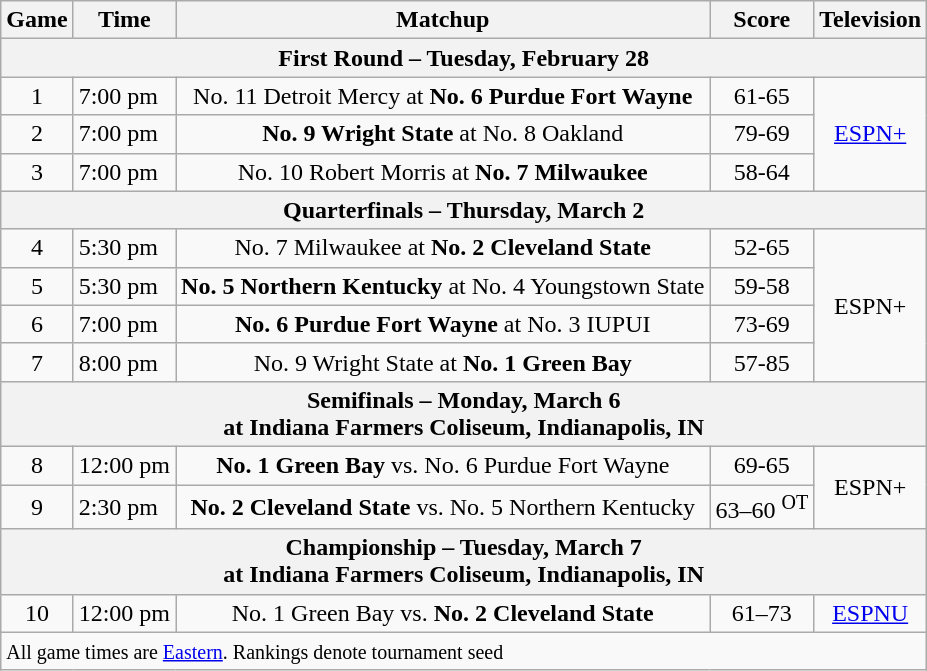<table class="wikitable">
<tr>
<th>Game</th>
<th>Time</th>
<th>Matchup</th>
<th>Score</th>
<th>Television</th>
</tr>
<tr>
<th colspan="5">First Round – Tuesday, February 28</th>
</tr>
<tr>
<td align="center">1</td>
<td>7:00 pm</td>
<td align="center">No. 11 Detroit Mercy at <strong>No. 6 Purdue Fort Wayne</strong></td>
<td align="center">61-65</td>
<td rowspan="3" align="center"><a href='#'>ESPN+</a></td>
</tr>
<tr>
<td align="center">2</td>
<td>7:00 pm</td>
<td align="center"><strong>No. 9 Wright State</strong> at No. 8 Oakland</td>
<td align="center">79-69</td>
</tr>
<tr>
<td align="center">3</td>
<td>7:00 pm</td>
<td align="center">No. 10 Robert Morris at <strong>No. 7 Milwaukee</strong></td>
<td align="center">58-64</td>
</tr>
<tr>
<th colspan="5">Quarterfinals – Thursday, March 2</th>
</tr>
<tr>
<td align="center">4</td>
<td>5:30 pm</td>
<td align="center">No. 7 Milwaukee at <strong>No. 2 Cleveland State</strong></td>
<td align="center">52-65</td>
<td rowspan="4" align="center">ESPN+</td>
</tr>
<tr>
<td align="center">5</td>
<td>5:30 pm</td>
<td align="center"><strong>No. 5 Northern Kentucky</strong> at No. 4 Youngstown State</td>
<td align="center">59-58</td>
</tr>
<tr>
<td align="center">6</td>
<td>7:00 pm</td>
<td align="center"><strong>No. 6 Purdue Fort Wayne</strong> at No. 3 IUPUI</td>
<td align="center">73-69</td>
</tr>
<tr>
<td align="center">7</td>
<td>8:00 pm</td>
<td align="center">No. 9 Wright State at <strong>No. 1 Green Bay</strong></td>
<td align="center">57-85</td>
</tr>
<tr>
<th colspan="5">Semifinals – Monday, March 6<br>at Indiana Farmers Coliseum, Indianapolis, IN</th>
</tr>
<tr>
<td align="center">8</td>
<td>12:00 pm</td>
<td align="center"><strong>No. 1 Green Bay</strong> vs. No. 6 Purdue Fort Wayne</td>
<td align="center">69-65</td>
<td rowspan="2" align="center">ESPN+</td>
</tr>
<tr>
<td align="center">9</td>
<td>2:30 pm</td>
<td align="center"><strong>No. 2 Cleveland State</strong> vs. No. 5 Northern Kentucky</td>
<td align="center">63–60 <sup>OT</sup></td>
</tr>
<tr>
<th colspan="5">Championship – Tuesday, March 7<br>at Indiana Farmers Coliseum, Indianapolis, IN</th>
</tr>
<tr>
<td align="center">10</td>
<td>12:00 pm</td>
<td align="center">No. 1 Green Bay vs. <strong>No. 2 Cleveland State</strong></td>
<td align="center">61–73</td>
<td align="center"><a href='#'>ESPNU</a></td>
</tr>
<tr>
<td colspan="5"><small>All game times are <a href='#'>Eastern</a>. Rankings denote tournament seed</small></td>
</tr>
</table>
